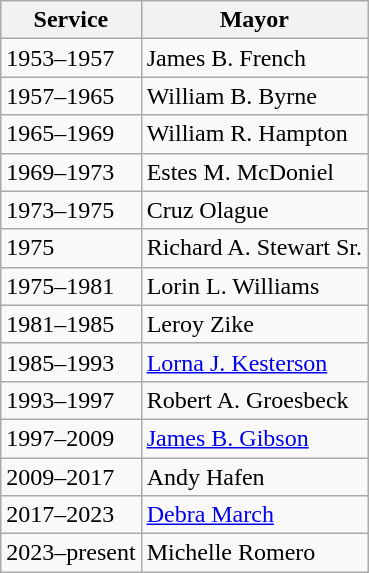<table class=wikitable>
<tr>
<th>Service</th>
<th>Mayor</th>
</tr>
<tr>
<td>1953–1957</td>
<td>James B. French</td>
</tr>
<tr>
<td>1957–1965</td>
<td>William B. Byrne</td>
</tr>
<tr>
<td>1965–1969</td>
<td>William R. Hampton</td>
</tr>
<tr>
<td>1969–1973</td>
<td>Estes M. McDoniel</td>
</tr>
<tr>
<td>1973–1975</td>
<td>Cruz Olague</td>
</tr>
<tr>
<td>1975</td>
<td>Richard A. Stewart Sr.</td>
</tr>
<tr>
<td>1975–1981</td>
<td>Lorin L. Williams</td>
</tr>
<tr>
<td>1981–1985</td>
<td>Leroy Zike</td>
</tr>
<tr>
<td>1985–1993</td>
<td><a href='#'>Lorna J. Kesterson</a></td>
</tr>
<tr>
<td>1993–1997</td>
<td>Robert A. Groesbeck</td>
</tr>
<tr>
<td>1997–2009</td>
<td><a href='#'>James B. Gibson</a></td>
</tr>
<tr>
<td>2009–2017</td>
<td>Andy Hafen</td>
</tr>
<tr>
<td>2017–2023</td>
<td><a href='#'>Debra March</a></td>
</tr>
<tr>
<td>2023–present</td>
<td>Michelle Romero</td>
</tr>
</table>
